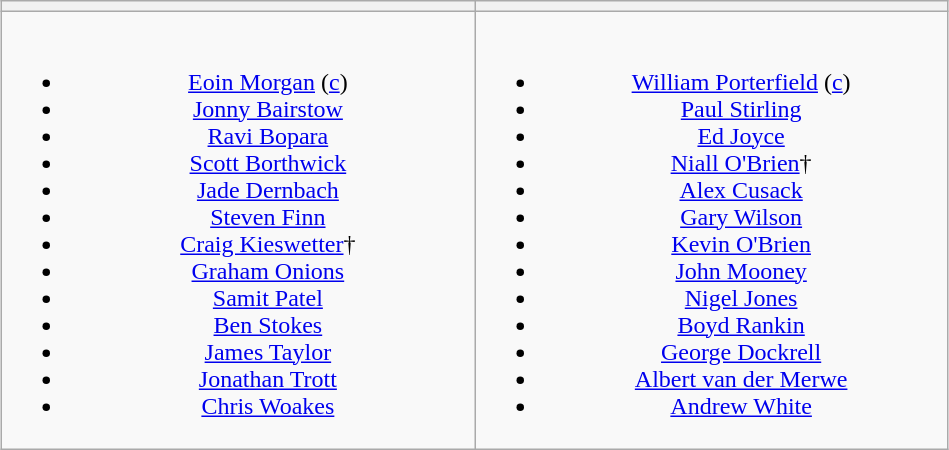<table class="wikitable" style="text-align:center; width:50%; margin-left:25px">
<tr>
<th style="width:50%"></th>
<th style="wdth:50%"></th>
</tr>
<tr style="vertical-align:top">
<td><br><ul><li><a href='#'>Eoin Morgan</a> (<a href='#'>c</a>)</li><li><a href='#'>Jonny Bairstow</a></li><li><a href='#'>Ravi Bopara</a></li><li><a href='#'>Scott Borthwick</a></li><li><a href='#'>Jade Dernbach</a></li><li><a href='#'>Steven Finn</a></li><li><a href='#'>Craig Kieswetter</a>†</li><li><a href='#'>Graham Onions</a></li><li><a href='#'>Samit Patel</a></li><li><a href='#'>Ben Stokes</a></li><li><a href='#'>James Taylor</a></li><li><a href='#'>Jonathan Trott</a></li><li><a href='#'>Chris Woakes</a></li></ul></td>
<td><br><ul><li><a href='#'>William Porterfield</a> (<a href='#'>c</a>)</li><li><a href='#'>Paul Stirling</a></li><li><a href='#'>Ed Joyce</a></li><li><a href='#'>Niall O'Brien</a>†</li><li><a href='#'>Alex Cusack</a></li><li><a href='#'>Gary Wilson</a></li><li><a href='#'>Kevin O'Brien</a></li><li><a href='#'>John Mooney</a></li><li><a href='#'>Nigel Jones</a></li><li><a href='#'>Boyd Rankin</a></li><li><a href='#'>George Dockrell</a></li><li><a href='#'>Albert van der Merwe</a></li><li><a href='#'>Andrew White</a></li></ul></td>
</tr>
</table>
